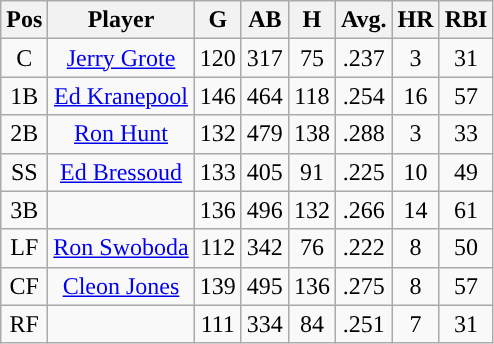<table class="wikitable sortable">
<tr>
<th>Pos</th>
<th>Player</th>
<th>G</th>
<th>AB</th>
<th>H</th>
<th>Avg.</th>
<th>HR</th>
<th>RBI</th>
</tr>
<tr align="center">
<td>C</td>
<td><a href='#'>Jerry Grote</a></td>
<td>120</td>
<td>317</td>
<td>75</td>
<td>.237</td>
<td>3</td>
<td>31</td>
</tr>
<tr align="center">
<td>1B</td>
<td><a href='#'>Ed Kranepool</a></td>
<td>146</td>
<td>464</td>
<td>118</td>
<td>.254</td>
<td>16</td>
<td>57</td>
</tr>
<tr align="center">
<td>2B</td>
<td><a href='#'>Ron Hunt</a></td>
<td>132</td>
<td>479</td>
<td>138</td>
<td>.288</td>
<td>3</td>
<td>33</td>
</tr>
<tr align="center">
<td>SS</td>
<td><a href='#'>Ed Bressoud</a></td>
<td>133</td>
<td>405</td>
<td>91</td>
<td>.225</td>
<td>10</td>
<td>49</td>
</tr>
<tr align="center">
<td>3B</td>
<td></td>
<td>136</td>
<td>496</td>
<td>132</td>
<td>.266</td>
<td>14</td>
<td>61</td>
</tr>
<tr align="center">
<td>LF</td>
<td><a href='#'>Ron Swoboda</a></td>
<td>112</td>
<td>342</td>
<td>76</td>
<td>.222</td>
<td>8</td>
<td>50</td>
</tr>
<tr align="center">
<td>CF</td>
<td><a href='#'>Cleon Jones</a></td>
<td>139</td>
<td>495</td>
<td>136</td>
<td>.275</td>
<td>8</td>
<td>57</td>
</tr>
<tr align="center">
<td>RF</td>
<td></td>
<td>111</td>
<td>334</td>
<td>84</td>
<td>.251</td>
<td>7</td>
<td>31</td>
</tr>
</table>
